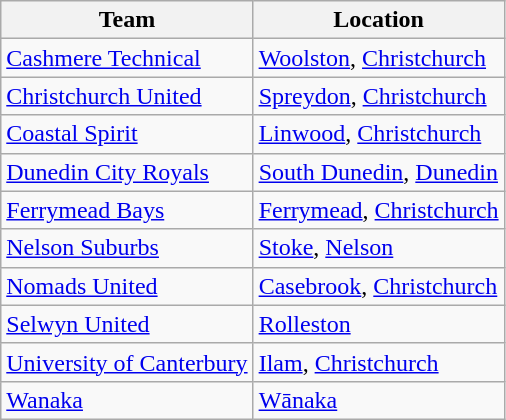<table class="wikitable sortable">
<tr>
<th>Team</th>
<th>Location</th>
</tr>
<tr>
<td><a href='#'>Cashmere Technical</a></td>
<td><a href='#'>Woolston</a>, <a href='#'>Christchurch</a></td>
</tr>
<tr>
<td><a href='#'>Christchurch United</a></td>
<td><a href='#'>Spreydon</a>, <a href='#'>Christchurch</a></td>
</tr>
<tr>
<td><a href='#'>Coastal Spirit</a></td>
<td><a href='#'>Linwood</a>, <a href='#'>Christchurch</a></td>
</tr>
<tr>
<td><a href='#'>Dunedin City Royals</a></td>
<td><a href='#'>South Dunedin</a>, <a href='#'>Dunedin</a></td>
</tr>
<tr>
<td><a href='#'>Ferrymead Bays</a></td>
<td><a href='#'>Ferrymead</a>, <a href='#'>Christchurch</a></td>
</tr>
<tr>
<td><a href='#'>Nelson Suburbs</a></td>
<td><a href='#'>Stoke</a>, <a href='#'>Nelson</a></td>
</tr>
<tr>
<td><a href='#'>Nomads United</a></td>
<td><a href='#'>Casebrook</a>, <a href='#'>Christchurch</a></td>
</tr>
<tr>
<td><a href='#'>Selwyn United</a></td>
<td><a href='#'>Rolleston</a></td>
</tr>
<tr>
<td><a href='#'>University of Canterbury</a></td>
<td><a href='#'>Ilam</a>, <a href='#'>Christchurch</a></td>
</tr>
<tr>
<td><a href='#'>Wanaka</a></td>
<td><a href='#'>Wānaka</a></td>
</tr>
</table>
